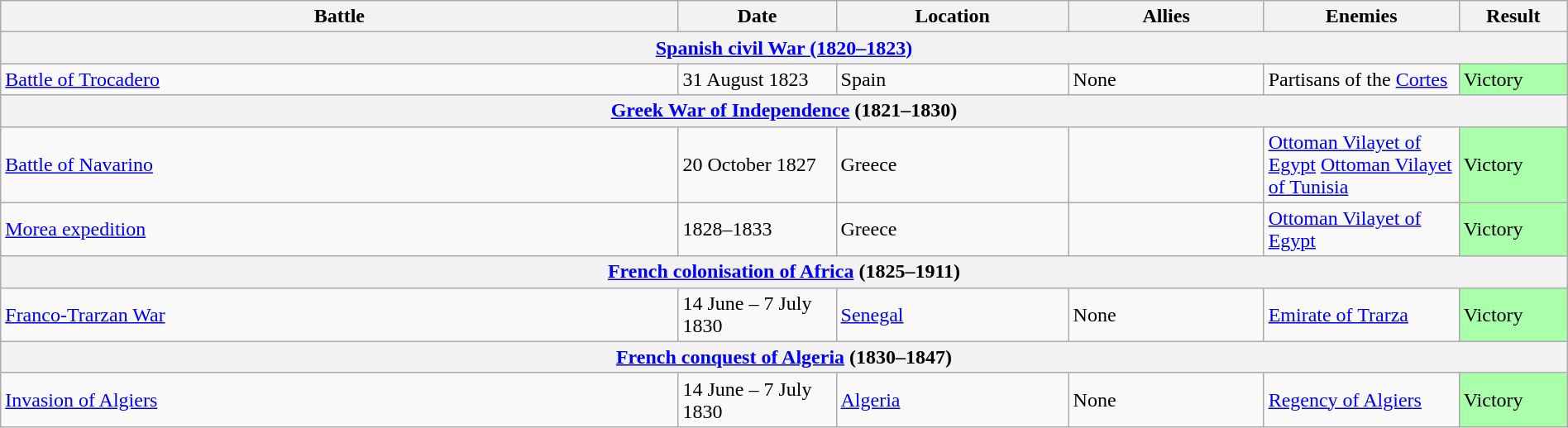<table class="wikitable sortable" width="100%">
<tr>
<th>Battle</th>
<th width="120">Date</th>
<th width="180">Location</th>
<th width="150">Allies</th>
<th width="150">Enemies</th>
<th width="80">Result</th>
</tr>
<tr>
<th colspan="6"><a href='#'>Spanish civil War (1820–1823)</a></th>
</tr>
<tr>
<td><a href='#'>Battle of Trocadero</a></td>
<td>31 August 1823</td>
<td>Spain</td>
<td>None</td>
<td> Partisans of the <a href='#'>Cortes</a></td>
<td style="background:#AFA">Victory</td>
</tr>
<tr>
<th colspan="6"><a href='#'>Greek War of Independence</a> (1821–1830)</th>
</tr>
<tr>
<td><a href='#'>Battle of Navarino</a></td>
<td>20 October 1827</td>
<td>Greece</td>
<td></td>
<td> <a href='#'>Ottoman Vilayet of Egypt</a> <a href='#'>Ottoman Vilayet of Tunisia</a></td>
<td style="background:#AFA">Victory</td>
</tr>
<tr>
<td><a href='#'>Morea expedition</a></td>
<td>1828–1833</td>
<td>Greece</td>
<td></td>
<td> <a href='#'>Ottoman Vilayet of Egypt</a></td>
<td style="background:#AFA">Victory</td>
</tr>
<tr>
<th colspan="6"><a href='#'>French colonisation of Africa</a> (1825–1911)</th>
</tr>
<tr>
<td><a href='#'>Franco-Trarzan War</a></td>
<td>14 June – 7 July 1830</td>
<td><a href='#'>Senegal</a></td>
<td>None</td>
<td><a href='#'>Emirate of Trarza</a></td>
<td style="background:#AFA">Victory</td>
</tr>
<tr>
<th colspan="6"><a href='#'>French conquest of Algeria</a> (1830–1847)</th>
</tr>
<tr>
<td><a href='#'>Invasion of Algiers</a></td>
<td>14 June – 7 July 1830</td>
<td><a href='#'>Algeria</a></td>
<td>None</td>
<td><a href='#'>Regency of Algiers</a></td>
<td style="background:#AFA">Victory</td>
</tr>
</table>
